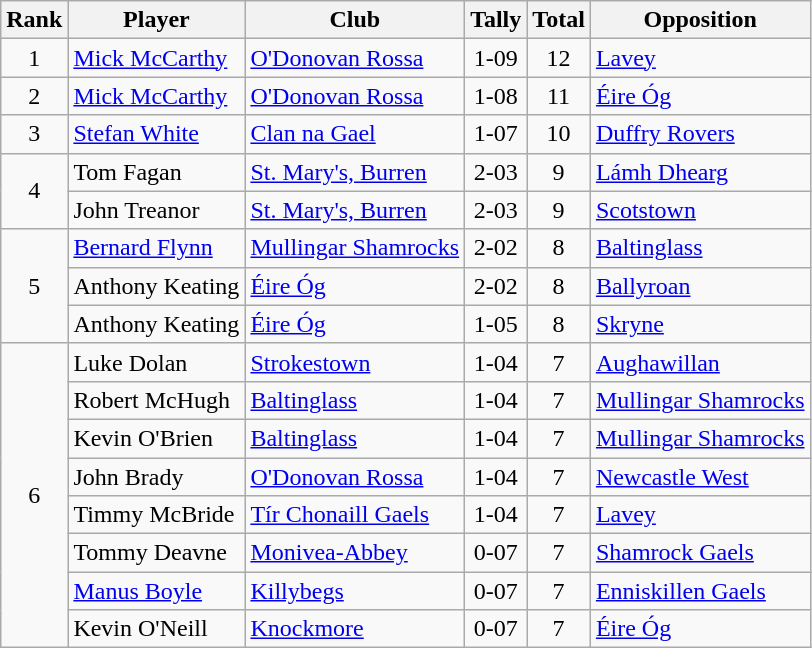<table class="wikitable">
<tr>
<th>Rank</th>
<th>Player</th>
<th>Club</th>
<th>Tally</th>
<th>Total</th>
<th>Opposition</th>
</tr>
<tr>
<td rowspan="1" style="text-align:center;">1</td>
<td><a href='#'>Mick McCarthy</a></td>
<td><a href='#'>O'Donovan Rossa</a></td>
<td align=center>1-09</td>
<td align=center>12</td>
<td><a href='#'>Lavey</a></td>
</tr>
<tr>
<td rowspan="1" style="text-align:center;">2</td>
<td><a href='#'>Mick McCarthy</a></td>
<td><a href='#'>O'Donovan Rossa</a></td>
<td align=center>1-08</td>
<td align=center>11</td>
<td><a href='#'>Éire Óg</a></td>
</tr>
<tr>
<td rowspan="1" style="text-align:center;">3</td>
<td><a href='#'>Stefan White</a></td>
<td><a href='#'>Clan na Gael</a></td>
<td align=center>1-07</td>
<td align=center>10</td>
<td><a href='#'>Duffry Rovers</a></td>
</tr>
<tr>
<td rowspan="2" style="text-align:center;">4</td>
<td>Tom Fagan</td>
<td><a href='#'>St. Mary's, Burren</a></td>
<td align=center>2-03</td>
<td align=center>9</td>
<td><a href='#'>Lámh Dhearg</a></td>
</tr>
<tr>
<td>John Treanor</td>
<td><a href='#'>St. Mary's, Burren</a></td>
<td align=center>2-03</td>
<td align=center>9</td>
<td><a href='#'>Scotstown</a></td>
</tr>
<tr>
<td rowspan="3" style="text-align:center;">5</td>
<td><a href='#'>Bernard Flynn</a></td>
<td><a href='#'>Mullingar Shamrocks</a></td>
<td align=center>2-02</td>
<td align=center>8</td>
<td><a href='#'>Baltinglass</a></td>
</tr>
<tr>
<td>Anthony Keating</td>
<td><a href='#'>Éire Óg</a></td>
<td align=center>2-02</td>
<td align=center>8</td>
<td><a href='#'>Ballyroan</a></td>
</tr>
<tr>
<td>Anthony Keating</td>
<td><a href='#'>Éire Óg</a></td>
<td align=center>1-05</td>
<td align=center>8</td>
<td><a href='#'>Skryne</a></td>
</tr>
<tr>
<td rowspan="8" style="text-align:center;">6</td>
<td>Luke Dolan</td>
<td><a href='#'>Strokestown</a></td>
<td align=center>1-04</td>
<td align=center>7</td>
<td><a href='#'>Aughawillan</a></td>
</tr>
<tr>
<td>Robert McHugh</td>
<td><a href='#'>Baltinglass</a></td>
<td align=center>1-04</td>
<td align=center>7</td>
<td><a href='#'>Mullingar Shamrocks</a></td>
</tr>
<tr>
<td>Kevin O'Brien</td>
<td><a href='#'>Baltinglass</a></td>
<td align=center>1-04</td>
<td align=center>7</td>
<td><a href='#'>Mullingar Shamrocks</a></td>
</tr>
<tr>
<td>John Brady</td>
<td><a href='#'>O'Donovan Rossa</a></td>
<td align=center>1-04</td>
<td align=center>7</td>
<td><a href='#'>Newcastle West</a></td>
</tr>
<tr>
<td>Timmy McBride</td>
<td><a href='#'>Tír Chonaill Gaels</a></td>
<td align=center>1-04</td>
<td align=center>7</td>
<td><a href='#'>Lavey</a></td>
</tr>
<tr>
<td>Tommy Deavne</td>
<td><a href='#'>Monivea-Abbey</a></td>
<td align=center>0-07</td>
<td align=center>7</td>
<td><a href='#'>Shamrock Gaels</a></td>
</tr>
<tr>
<td><a href='#'>Manus Boyle</a></td>
<td><a href='#'>Killybegs</a></td>
<td align=center>0-07</td>
<td align=center>7</td>
<td><a href='#'>Enniskillen Gaels</a></td>
</tr>
<tr>
<td>Kevin O'Neill</td>
<td><a href='#'>Knockmore</a></td>
<td align=center>0-07</td>
<td align=center>7</td>
<td><a href='#'>Éire Óg</a></td>
</tr>
</table>
